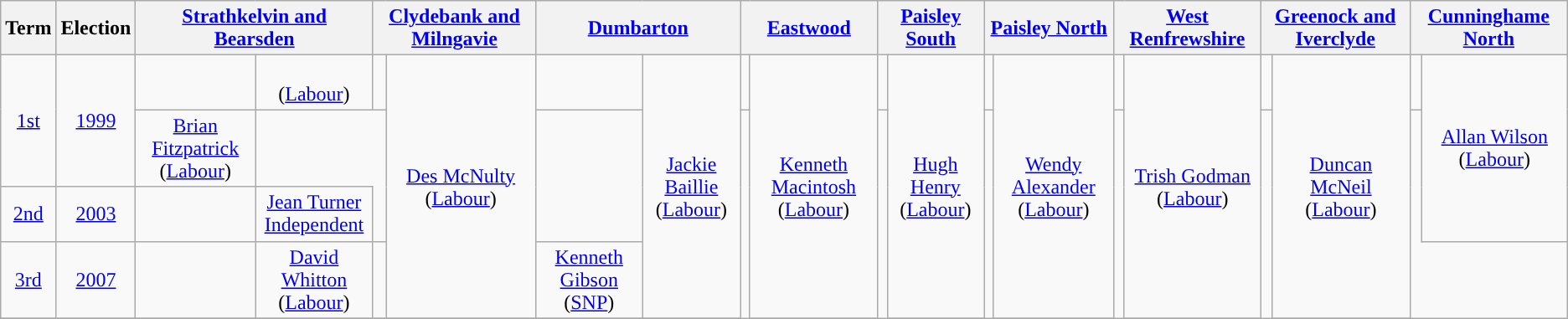<table class="wikitable" style="text-align:center">
<tr>
<th>Term</th>
<th>Election</th>
<th colspan="2"><a href='#'>Strathkelvin and Bearsden</a></th>
<th colspan="2"><a href='#'>Clydebank and Milngavie</a></th>
<th colspan="2"><a href='#'>Dumbarton</a></th>
<th colspan="2"><a href='#'>Eastwood</a></th>
<th colspan="2"><a href='#'>Paisley South</a></th>
<th colspan="2"><a href='#'>Paisley North</a></th>
<th colspan="2"><a href='#'>West Renfrewshire</a></th>
<th colspan="2"><a href='#'>Greenock and Iverclyde</a></th>
<th colspan="2"><a href='#'>Cunninghame North</a></th>
</tr>
<tr>
<td rowspan="2"><a href='#'>1st</a></td>
<td rowspan="2"><a href='#'>1999</a></td>
<td></td>
<td><br>(<a href='#'>Labour</a>)</td>
<td></td>
<td rowspan="4"><a href='#'>Des McNulty</a><br>(<a href='#'>Labour</a>)</td>
<td></td>
<td rowspan="4"><a href='#'>Jackie Baillie</a><br>(<a href='#'>Labour</a>)</td>
<td></td>
<td rowspan="4"><a href='#'>Kenneth Macintosh</a><br>(<a href='#'>Labour</a>)</td>
<td></td>
<td rowspan="4"><a href='#'>Hugh Henry</a><br>(<a href='#'>Labour</a>)</td>
<td></td>
<td rowspan="4"><a href='#'>Wendy Alexander</a><br>(<a href='#'>Labour</a>)</td>
<td></td>
<td rowspan="4"><a href='#'>Trish Godman</a><br>(<a href='#'>Labour</a>)</td>
<td></td>
<td rowspan="4"><a href='#'>Duncan McNeil</a><br>(<a href='#'>Labour</a>)</td>
<td></td>
<td rowspan="3"><a href='#'>Allan Wilson</a><br>(<a href='#'>Labour</a>)</td>
</tr>
<tr>
<td><a href='#'>Brian Fitzpatrick</a><br>(<a href='#'>Labour</a>)</td>
</tr>
<tr>
<td><a href='#'>2nd</a></td>
<td><a href='#'>2003</a></td>
<td></td>
<td><a href='#'>Jean Turner</a><br><a href='#'>Independent</a></td>
</tr>
<tr>
<td><a href='#'>3rd</a></td>
<td><a href='#'>2007</a></td>
<td></td>
<td><a href='#'>David Whitton</a><br>(<a href='#'>Labour</a>)</td>
<td></td>
<td><a href='#'>Kenneth Gibson</a><br>(<a href='#'>SNP</a>)</td>
</tr>
<tr>
</tr>
</table>
